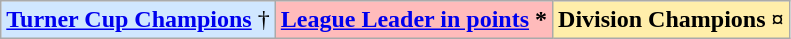<table class="wikitable">
<tr>
<td bgcolor="#d0e7ff"><strong><a href='#'>Turner Cup Champions</a></strong> †</td>
<td bgcolor="#ffbbbb"><strong><a href='#'>League Leader in points</a> *</strong></td>
<td bgcolor="#ffeeaa"><strong>Division Champions ¤</strong></td>
</tr>
</table>
